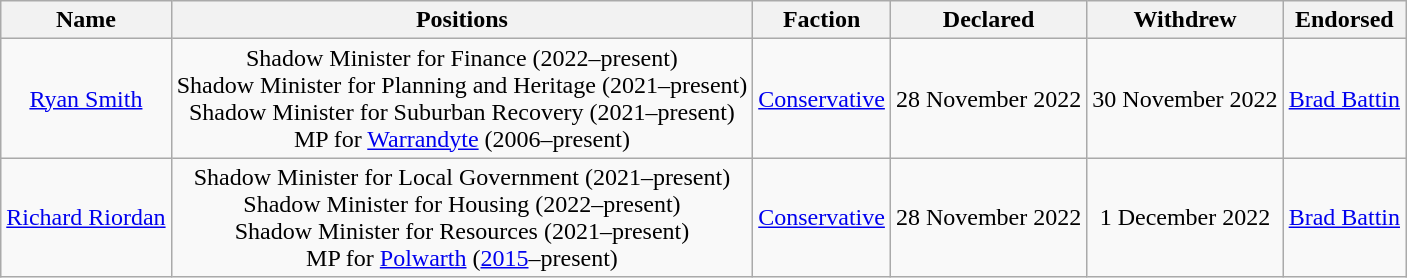<table class="wikitable sortable" style="text-align:center">
<tr>
<th>Name</th>
<th>Positions</th>
<th>Faction</th>
<th>Declared</th>
<th>Withdrew</th>
<th>Endorsed</th>
</tr>
<tr>
<td><a href='#'>Ryan Smith</a></td>
<td>Shadow Minister for Finance (2022–present)<br>Shadow Minister for Planning and Heritage (2021–present)<br>Shadow Minister for Suburban Recovery (2021–present)<br>MP for <a href='#'>Warrandyte</a> (2006–present)</td>
<td><a href='#'>Conservative</a></td>
<td>28 November 2022</td>
<td>30 November 2022</td>
<td><a href='#'>Brad Battin</a></td>
</tr>
<tr>
<td><a href='#'>Richard Riordan</a></td>
<td>Shadow Minister for Local Government (2021–present)<br>Shadow Minister for Housing (2022–present)<br>Shadow Minister for Resources (2021–present)<br>MP for <a href='#'>Polwarth</a> (<a href='#'>2015</a>–present)</td>
<td><a href='#'>Conservative</a></td>
<td>28 November 2022</td>
<td>1 December 2022</td>
<td><a href='#'>Brad Battin</a></td>
</tr>
</table>
